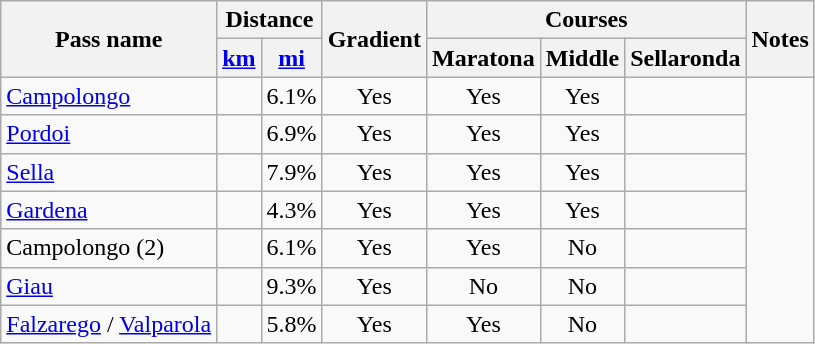<table class="wikitable sortable">
<tr>
<th rowspan=2>Pass name</th>
<th colspan=2>Distance</th>
<th rowspan=2>Gradient</th>
<th colspan=3>Courses</th>
<th rowspan=2>Notes</th>
</tr>
<tr>
<th><a href='#'>km</a></th>
<th><a href='#'>mi</a></th>
<th>Maratona</th>
<th>Middle</th>
<th>Sellaronda</th>
</tr>
<tr>
<td><a href='#'>Campolongo</a></td>
<td></td>
<td align=right>6.1%</td>
<td align=center>Yes</td>
<td align=center>Yes</td>
<td align=center>Yes</td>
<td></td>
</tr>
<tr>
<td><a href='#'>Pordoi</a></td>
<td></td>
<td align=right>6.9%</td>
<td align=center>Yes</td>
<td align=center>Yes</td>
<td align=center>Yes</td>
<td></td>
</tr>
<tr>
<td><a href='#'>Sella</a></td>
<td></td>
<td align=right>7.9%</td>
<td align=center>Yes</td>
<td align=center>Yes</td>
<td align=center>Yes</td>
<td></td>
</tr>
<tr>
<td><a href='#'>Gardena</a></td>
<td></td>
<td align=right>4.3%</td>
<td align=center>Yes</td>
<td align=center>Yes</td>
<td align=center>Yes</td>
<td></td>
</tr>
<tr>
<td>Campolongo (2)</td>
<td></td>
<td align=right>6.1%</td>
<td align=center>Yes</td>
<td align=center>Yes</td>
<td align=center>No</td>
<td></td>
</tr>
<tr>
<td><a href='#'>Giau</a></td>
<td></td>
<td align=right>9.3%</td>
<td align=center>Yes</td>
<td align=center>No</td>
<td align=center>No</td>
<td></td>
</tr>
<tr>
<td><a href='#'>Falzarego</a> / <a href='#'>Valparola</a></td>
<td></td>
<td align=right>5.8%</td>
<td align=center>Yes</td>
<td align=center>Yes</td>
<td align=center>No</td>
<td></td>
</tr>
</table>
